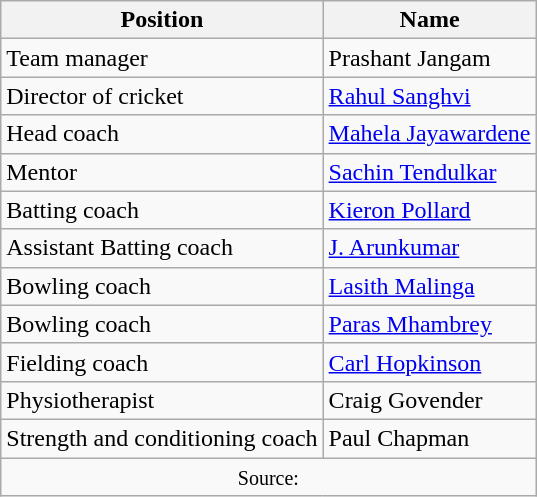<table class="wikitable">
<tr>
<th>Position</th>
<th>Name</th>
</tr>
<tr>
<td>Team manager</td>
<td>Prashant Jangam</td>
</tr>
<tr>
<td>Director of cricket</td>
<td><a href='#'>Rahul Sanghvi</a></td>
</tr>
<tr>
<td>Head coach</td>
<td><a href='#'>Mahela Jayawardene</a></td>
</tr>
<tr>
<td>Mentor</td>
<td><a href='#'>Sachin Tendulkar</a></td>
</tr>
<tr>
<td>Batting coach</td>
<td><a href='#'>Kieron Pollard</a></td>
</tr>
<tr>
<td>Assistant Batting coach</td>
<td><a href='#'>J. Arunkumar</a></td>
</tr>
<tr>
<td>Bowling coach</td>
<td><a href='#'>Lasith Malinga</a></td>
</tr>
<tr>
<td>Bowling coach</td>
<td><a href='#'>Paras Mhambrey</a></td>
</tr>
<tr>
<td>Fielding coach</td>
<td><a href='#'>Carl Hopkinson</a></td>
</tr>
<tr>
<td>Physiotherapist</td>
<td>Craig Govender</td>
</tr>
<tr>
<td>Strength and conditioning coach</td>
<td>Paul Chapman</td>
</tr>
<tr>
<td colspan="2" style="text-align:center;"><small>Source: </small></td>
</tr>
</table>
